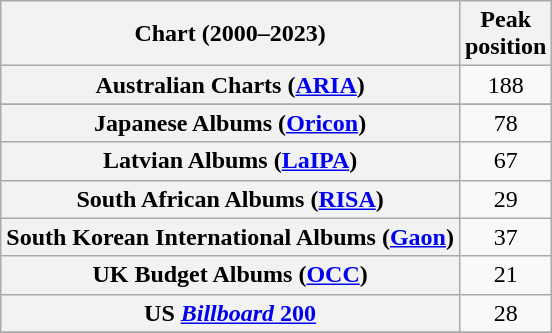<table class="wikitable sortable plainrowheaders" style="text-align:center">
<tr>
<th scope="col">Chart (2000–2023)</th>
<th scope="col">Peak<br>position</th>
</tr>
<tr>
<th scope="row">Australian Charts (<a href='#'>ARIA</a>)</th>
<td style="text-align:center;">188</td>
</tr>
<tr>
</tr>
<tr>
<th scope="row">Japanese Albums (<a href='#'>Oricon</a>)</th>
<td style="text-align:center;">78</td>
</tr>
<tr>
<th scope="row">Latvian Albums (<a href='#'>LaIPA</a>)</th>
<td align="center">67</td>
</tr>
<tr>
<th scope="row">South African Albums (<a href='#'>RISA</a>)</th>
<td align="center">29</td>
</tr>
<tr>
<th scope="row">South Korean International Albums (<a href='#'>Gaon</a>)</th>
<td align="center">37</td>
</tr>
<tr>
<th scope="row">UK Budget Albums (<a href='#'>OCC</a>)</th>
<td align="center">21</td>
</tr>
<tr>
<th scope="row">US <a href='#'><em>Billboard</em> 200</a></th>
<td style="text-align:center;">28</td>
</tr>
<tr>
</tr>
</table>
